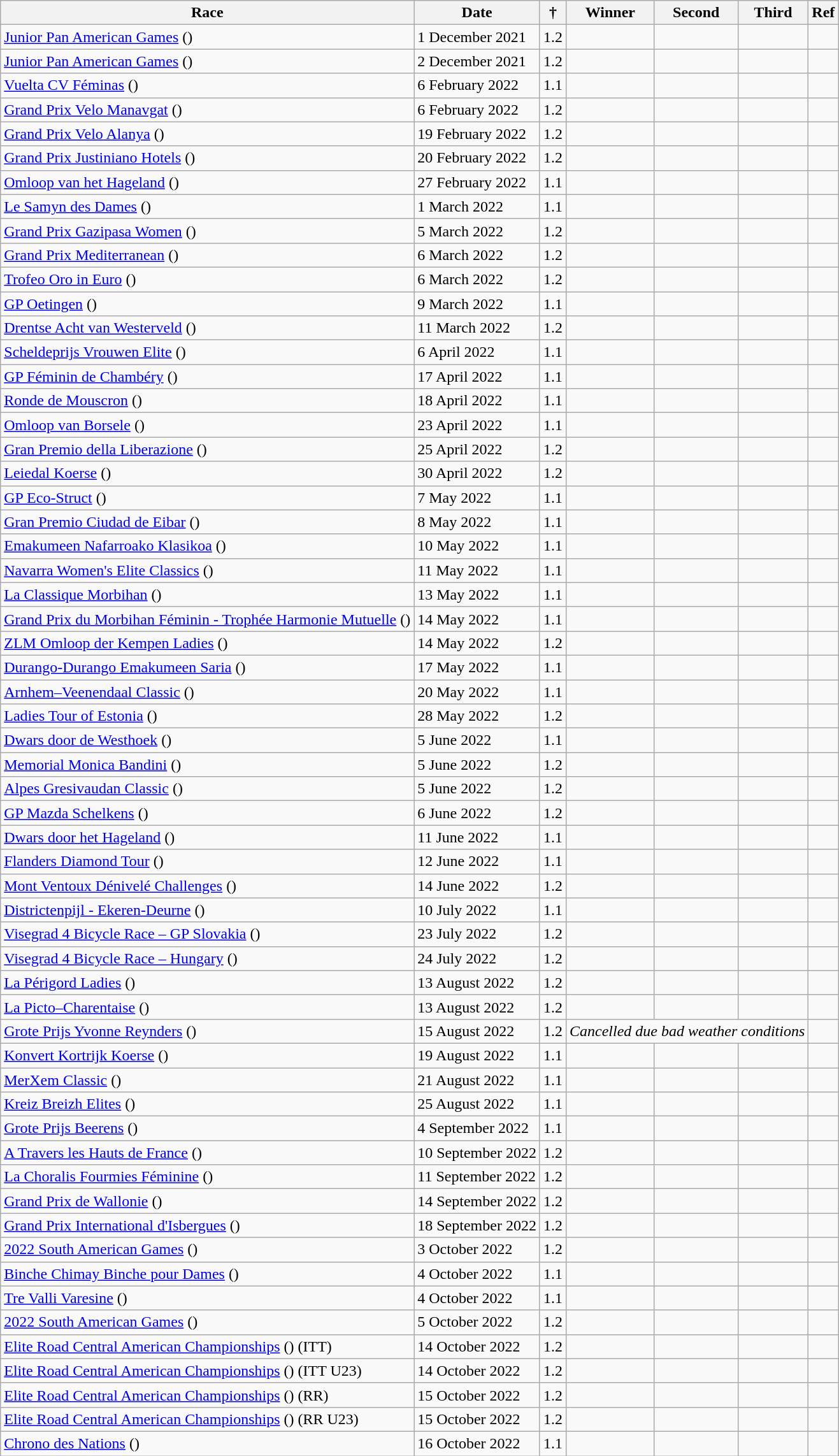<table class="wikitable sortable">
<tr>
<th>Race</th>
<th>Date</th>
<th> †</th>
<th>Winner</th>
<th>Second</th>
<th>Third</th>
<th>Ref</th>
</tr>
<tr>
<td> <a href='#'>Junior Pan American Games</a> ()</td>
<td>1 December 2021</td>
<td>1.2</td>
<td></td>
<td></td>
<td></td>
<td align=center></td>
</tr>
<tr>
<td> <a href='#'>Junior Pan American Games</a> ()</td>
<td>2 December 2021</td>
<td>1.2</td>
<td></td>
<td></td>
<td></td>
<td align=center></td>
</tr>
<tr>
<td> <a href='#'>Vuelta CV Féminas</a> ()</td>
<td>6 February 2022</td>
<td>1.1</td>
<td></td>
<td></td>
<td></td>
<td align=center></td>
</tr>
<tr>
<td> <a href='#'>Grand Prix Velo Manavgat</a> ()</td>
<td>6 February 2022</td>
<td>1.2</td>
<td></td>
<td></td>
<td></td>
<td align=center></td>
</tr>
<tr>
<td> <a href='#'>Grand Prix Velo Alanya</a> ()</td>
<td>19 February 2022</td>
<td>1.2</td>
<td></td>
<td></td>
<td></td>
<td align=center></td>
</tr>
<tr>
<td> <a href='#'>Grand Prix Justiniano Hotels</a> ()</td>
<td>20 February 2022</td>
<td>1.2</td>
<td></td>
<td></td>
<td></td>
<td align=center></td>
</tr>
<tr>
<td> <a href='#'>Omloop van het Hageland</a> ()</td>
<td>27 February 2022</td>
<td>1.1</td>
<td></td>
<td></td>
<td></td>
<td align=center></td>
</tr>
<tr>
<td> <a href='#'>Le Samyn des Dames</a> ()</td>
<td>1 March 2022</td>
<td>1.1</td>
<td></td>
<td></td>
<td></td>
<td align=center></td>
</tr>
<tr>
<td> <a href='#'>Grand Prix Gazipasa Women</a> ()</td>
<td>5 March 2022</td>
<td>1.2</td>
<td></td>
<td></td>
<td></td>
<td align=center></td>
</tr>
<tr>
<td> <a href='#'>Grand Prix Mediterranean</a> ()</td>
<td>6 March 2022</td>
<td>1.2</td>
<td></td>
<td></td>
<td></td>
<td align=center></td>
</tr>
<tr>
<td> <a href='#'>Trofeo Oro in Euro</a> ()</td>
<td>6 March 2022</td>
<td>1.2</td>
<td></td>
<td></td>
<td></td>
<td align=center></td>
</tr>
<tr>
<td> <a href='#'>GP Oetingen</a> ()</td>
<td>9 March 2022</td>
<td>1.1</td>
<td></td>
<td></td>
<td></td>
<td align=center></td>
</tr>
<tr>
<td> <a href='#'>Drentse Acht van Westerveld</a> ()</td>
<td>11 March 2022</td>
<td>1.2</td>
<td></td>
<td></td>
<td></td>
<td align=center></td>
</tr>
<tr>
<td> <a href='#'>Scheldeprijs Vrouwen Elite</a> ()</td>
<td>6 April 2022</td>
<td>1.1</td>
<td></td>
<td></td>
<td></td>
<td align=center></td>
</tr>
<tr>
<td> <a href='#'>GP Féminin de Chambéry</a> ()</td>
<td>17 April 2022</td>
<td>1.1</td>
<td></td>
<td></td>
<td></td>
<td align=center></td>
</tr>
<tr>
<td> <a href='#'>Ronde de Mouscron</a> ()</td>
<td>18 April 2022</td>
<td>1.1</td>
<td></td>
<td></td>
<td></td>
<td align=center></td>
</tr>
<tr>
<td> <a href='#'>Omloop van Borsele</a>  ()</td>
<td>23 April 2022</td>
<td>1.1</td>
<td></td>
<td></td>
<td></td>
<td align=center></td>
</tr>
<tr>
<td> <a href='#'>Gran Premio della Liberazione</a>  ()</td>
<td>25 April 2022</td>
<td>1.2</td>
<td></td>
<td></td>
<td></td>
<td align=center></td>
</tr>
<tr>
<td> <a href='#'>Leiedal Koerse</a> ()</td>
<td>30 April 2022</td>
<td>1.2</td>
<td></td>
<td></td>
<td></td>
<td align=center></td>
</tr>
<tr>
<td> <a href='#'>GP Eco-Struct</a> ()</td>
<td>7 May 2022</td>
<td>1.1</td>
<td></td>
<td></td>
<td></td>
<td align=center></td>
</tr>
<tr>
<td> <a href='#'>Gran Premio Ciudad de Eibar</a> ()</td>
<td>8 May 2022</td>
<td>1.1</td>
<td></td>
<td></td>
<td></td>
<td align=center></td>
</tr>
<tr>
<td> <a href='#'>Emakumeen Nafarroako Klasikoa</a> ()</td>
<td>10 May 2022</td>
<td>1.1</td>
<td></td>
<td></td>
<td></td>
<td align=center></td>
</tr>
<tr>
<td> <a href='#'>Navarra Women's Elite Classics</a> ()</td>
<td>11 May 2022</td>
<td>1.1</td>
<td></td>
<td></td>
<td></td>
<td align=center></td>
</tr>
<tr>
<td> <a href='#'>La Classique Morbihan</a> ()</td>
<td>13 May 2022</td>
<td>1.1</td>
<td></td>
<td></td>
<td></td>
<td align=center></td>
</tr>
<tr>
<td> <a href='#'>Grand Prix du Morbihan Féminin - Trophée Harmonie Mutuelle</a> ()</td>
<td>14 May 2022</td>
<td>1.1</td>
<td></td>
<td></td>
<td></td>
<td align=center></td>
</tr>
<tr>
<td> <a href='#'>ZLM Omloop der Kempen Ladies</a> ()</td>
<td>14 May 2022</td>
<td>1.2</td>
<td></td>
<td></td>
<td></td>
<td align=center></td>
</tr>
<tr>
<td> <a href='#'>Durango-Durango Emakumeen Saria</a> ()</td>
<td>17 May 2022</td>
<td>1.1</td>
<td></td>
<td></td>
<td></td>
<td align=center></td>
</tr>
<tr>
<td> <a href='#'>Arnhem–Veenendaal Classic</a> ()</td>
<td>20 May 2022</td>
<td>1.1</td>
<td></td>
<td></td>
<td></td>
<td align=center></td>
</tr>
<tr>
<td> <a href='#'>Ladies Tour of Estonia</a> ()</td>
<td>28 May 2022</td>
<td>1.2</td>
<td></td>
<td></td>
<td></td>
<td align=center></td>
</tr>
<tr>
<td> <a href='#'>Dwars door de Westhoek</a> ()</td>
<td>5 June 2022</td>
<td>1.1</td>
<td></td>
<td></td>
<td></td>
<td align=center></td>
</tr>
<tr>
<td> <a href='#'>Memorial Monica Bandini</a> ()</td>
<td>5 June 2022</td>
<td>1.2</td>
<td></td>
<td></td>
<td></td>
<td align=center></td>
</tr>
<tr>
<td> <a href='#'>Alpes Gresivaudan Classic</a> ()</td>
<td>5 June 2022</td>
<td>1.2</td>
<td></td>
<td></td>
<td></td>
<td align=center></td>
</tr>
<tr>
<td> <a href='#'>GP Mazda Schelkens</a> ()</td>
<td>6 June 2022</td>
<td>1.2</td>
<td></td>
<td></td>
<td></td>
<td align=center></td>
</tr>
<tr>
<td> <a href='#'>Dwars door het Hageland</a> ()</td>
<td>11 June 2022</td>
<td>1.1</td>
<td></td>
<td></td>
<td></td>
<td align=center></td>
</tr>
<tr>
<td> <a href='#'>Flanders Diamond Tour</a> ()</td>
<td>12 June 2022</td>
<td>1.1</td>
<td></td>
<td></td>
<td></td>
<td align=center></td>
</tr>
<tr>
<td> <a href='#'>Mont Ventoux Dénivelé Challenges</a> ()</td>
<td>14 June 2022</td>
<td>1.2</td>
<td></td>
<td></td>
<td></td>
<td align=center></td>
</tr>
<tr>
<td> <a href='#'>Districtenpijl - Ekeren-Deurne</a> ()</td>
<td>10 July 2022</td>
<td>1.1</td>
<td></td>
<td></td>
<td></td>
<td align=center></td>
</tr>
<tr>
<td> <a href='#'>Visegrad 4 Bicycle Race – GP Slovakia</a> ()</td>
<td>23 July 2022</td>
<td>1.2</td>
<td></td>
<td></td>
<td></td>
<td align=center></td>
</tr>
<tr>
<td> <a href='#'>Visegrad 4 Bicycle Race – Hungary</a> ()</td>
<td>24 July 2022</td>
<td>1.2</td>
<td></td>
<td></td>
<td></td>
<td align=center></td>
</tr>
<tr>
<td> <a href='#'>La Périgord Ladies</a> ()</td>
<td>13 August 2022</td>
<td>1.2</td>
<td></td>
<td></td>
<td></td>
<td align=center></td>
</tr>
<tr>
<td> <a href='#'>La Picto–Charentaise</a> ()</td>
<td>13 August 2022</td>
<td>1.2</td>
<td></td>
<td></td>
<td></td>
<td align=center></td>
</tr>
<tr>
<td> <a href='#'>Grote Prijs Yvonne Reynders</a> ()</td>
<td>15 August 2022</td>
<td>1.2</td>
<td colspan="3" align="center"><em>Cancelled due bad weather conditions</em></td>
</tr>
<tr>
<td> <a href='#'>Konvert Kortrijk Koerse</a> ()</td>
<td>19 August 2022</td>
<td>1.1</td>
<td></td>
<td></td>
<td></td>
<td align=center></td>
</tr>
<tr>
<td> <a href='#'>MerXem Classic</a> ()</td>
<td>21 August 2022</td>
<td>1.1</td>
<td></td>
<td></td>
<td></td>
<td align=center></td>
</tr>
<tr>
<td> <a href='#'>Kreiz Breizh Elites</a> ()</td>
<td>25 August 2022</td>
<td>1.1</td>
<td></td>
<td></td>
<td></td>
<td align=center></td>
</tr>
<tr>
<td> <a href='#'>Grote Prijs Beerens</a> ()</td>
<td>4 September 2022</td>
<td>1.1</td>
<td></td>
<td></td>
<td></td>
<td align=center></td>
</tr>
<tr>
<td> <a href='#'>A Travers les Hauts de France</a> ()</td>
<td>10 September 2022</td>
<td>1.2</td>
<td></td>
<td></td>
<td></td>
<td align=center></td>
</tr>
<tr>
<td> <a href='#'>La Choralis Fourmies Féminine</a> ()</td>
<td>11 September 2022</td>
<td>1.2</td>
<td></td>
<td></td>
<td></td>
<td align=center></td>
</tr>
<tr>
<td> <a href='#'>Grand Prix de Wallonie</a> ()</td>
<td>14 September 2022</td>
<td>1.2</td>
<td></td>
<td></td>
<td></td>
<td align=center></td>
</tr>
<tr>
<td> <a href='#'>Grand Prix International d'Isbergues</a> ()</td>
<td>18 September 2022</td>
<td>1.2</td>
<td></td>
<td></td>
<td></td>
<td align=center></td>
</tr>
<tr>
<td> <a href='#'>2022 South American Games</a> ()</td>
<td>3 October 2022</td>
<td>1.2</td>
<td></td>
<td></td>
<td></td>
<td align=center></td>
</tr>
<tr>
<td> <a href='#'>Binche Chimay Binche pour Dames</a> ()</td>
<td>4 October 2022</td>
<td>1.1</td>
<td></td>
<td></td>
<td></td>
<td align=center></td>
</tr>
<tr>
<td> <a href='#'>Tre Valli Varesine</a> ()</td>
<td>4 October 2022</td>
<td>1.1</td>
<td></td>
<td></td>
<td></td>
<td align=center></td>
</tr>
<tr>
<td> <a href='#'>2022 South American Games</a> ()</td>
<td>5 October 2022</td>
<td>1.2</td>
<td></td>
<td></td>
<td></td>
<td align=center></td>
</tr>
<tr>
<td> <a href='#'>Elite Road Central American Championships</a> () (ITT)</td>
<td>14 October 2022</td>
<td>1.2</td>
<td></td>
<td></td>
<td></td>
<td align=center></td>
</tr>
<tr>
<td> <a href='#'>Elite Road Central American Championships</a> () (ITT U23)</td>
<td>14 October 2022</td>
<td>1.2</td>
<td></td>
<td></td>
<td></td>
<td align=center></td>
</tr>
<tr>
<td> <a href='#'>Elite Road Central American Championships</a> () (RR)</td>
<td>15 October 2022</td>
<td>1.2</td>
<td></td>
<td></td>
<td></td>
<td align=center></td>
</tr>
<tr>
<td> <a href='#'>Elite Road Central American Championships</a> () (RR U23)</td>
<td>15 October 2022</td>
<td>1.2</td>
<td></td>
<td></td>
<td></td>
<td align=center></td>
</tr>
<tr>
<td> <a href='#'>Chrono des Nations</a> ()</td>
<td>16 October 2022</td>
<td>1.1</td>
<td></td>
<td></td>
<td></td>
<td align=center></td>
</tr>
</table>
